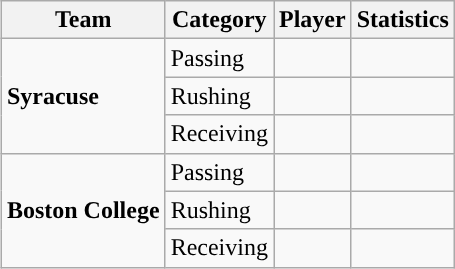<table class="wikitable" style="float: right;">
<tr>
<th>Team</th>
<th>Category</th>
<th>Player</th>
<th>Statistics</th>
</tr>
<tr>
<td rowspan=3><strong>Syracuse</strong></td>
<td>Passing</td>
<td></td>
<td></td>
</tr>
<tr>
<td>Rushing</td>
<td></td>
<td></td>
</tr>
<tr>
<td>Receiving</td>
<td></td>
<td></td>
</tr>
<tr>
<td rowspan=3><strong>Boston College</strong></td>
<td>Passing</td>
<td></td>
<td></td>
</tr>
<tr>
<td>Rushing</td>
<td></td>
<td></td>
</tr>
<tr>
<td>Receiving</td>
<td></td>
<td></td>
</tr>
</table>
